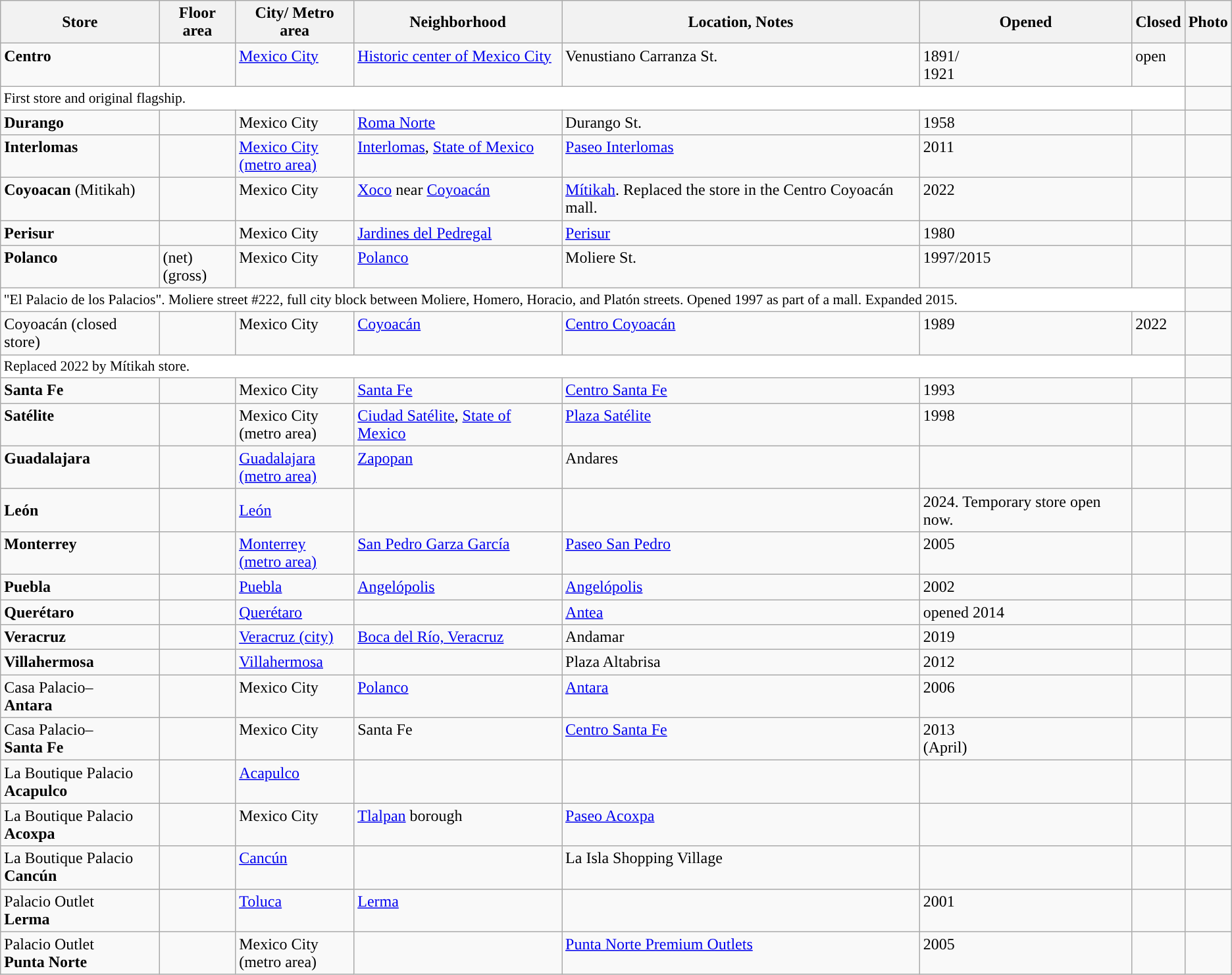<table class="wikitable sortable">
<tr>
<th>Store</th>
<th>Floor area</th>
<th>City/ Metro area</th>
<th>Neighborhood</th>
<th>Location, Notes</th>
<th>Opened</th>
<th>Closed</th>
<th>Photo</th>
</tr>
<tr style="vertical-align:top;">
<td><strong>Centro</strong></td>
<td></td>
<td><a href='#'>Mexico City</a></td>
<td><a href='#'>Historic center of Mexico City</a></td>
<td>Venustiano Carranza St.</td>
<td>1891/<br>1921</td>
<td>open</td>
<td></td>
</tr>
<tr class="expand-child" style="background-color:white;font-size:0.9em;">
<td colspan="7">First store and original flagship.</td>
</tr>
<tr style="vertical-align:top;">
<td><strong>Durango</strong></td>
<td></td>
<td>Mexico City</td>
<td><a href='#'>Roma Norte</a></td>
<td>Durango St.</td>
<td>1958</td>
<td></td>
<td></td>
</tr>
<tr style="vertical-align:top;">
<td><strong>Interlomas</strong></td>
<td></td>
<td><a href='#'>Mexico City<br>(metro area)</a></td>
<td><a href='#'>Interlomas</a>, <a href='#'>State of Mexico</a></td>
<td><a href='#'>Paseo Interlomas</a></td>
<td>2011</td>
<td></td>
<td></td>
</tr>
<tr style="vertical-align:top;">
<td><strong>Coyoacan</strong> (Mitikah)</td>
<td></td>
<td>Mexico City</td>
<td><a href='#'>Xoco</a> near <a href='#'>Coyoacán</a></td>
<td><a href='#'>Mítikah</a>. Replaced the store in the Centro Coyoacán mall.</td>
<td>2022</td>
<td></td>
<td></td>
</tr>
<tr style="vertical-align:top;">
<td><strong>Perisur</strong></td>
<td></td>
<td>Mexico City</td>
<td><a href='#'>Jardines del Pedregal</a></td>
<td><a href='#'>Perisur</a></td>
<td>1980</td>
<td></td>
<td></td>
</tr>
<tr style="vertical-align:top;">
<td><strong>Polanco</strong></td>
<td> (net)<br> (gross)</td>
<td>Mexico City</td>
<td><a href='#'>Polanco</a></td>
<td>Moliere St.</td>
<td>1997/2015</td>
<td></td>
<td></td>
</tr>
<tr class="expand-child" style="background-color:white;font-size:0.9em;">
<td colspan="7">"El Palacio de los Palacios". Moliere street #222, full city block between Moliere, Homero, Horacio, and Platón streets. Opened 1997 as part of a mall. Expanded 2015.</td>
</tr>
<tr style="vertical-align:top;">
<td>Coyoacán (closed store)</td>
<td></td>
<td>Mexico City</td>
<td><a href='#'>Coyoacán</a></td>
<td><a href='#'>Centro Coyoacán</a></td>
<td>1989</td>
<td>2022</td>
<td></td>
</tr>
<tr class="expand-child" style="background-color:white;font-size:0.9em;">
<td colspan="7">Replaced 2022 by Mítikah store.</td>
</tr>
<tr style="vertical-align:top;">
<td><strong>Santa Fe</strong></td>
<td></td>
<td>Mexico City</td>
<td><a href='#'>Santa Fe</a></td>
<td><a href='#'>Centro Santa Fe</a></td>
<td>1993</td>
<td></td>
<td></td>
</tr>
<tr style="vertical-align:top;">
<td><strong>Satélite</strong></td>
<td></td>
<td>Mexico City<br>(metro area)</td>
<td><a href='#'>Ciudad Satélite</a>, <a href='#'>State of Mexico</a></td>
<td><a href='#'>Plaza Satélite</a></td>
<td>1998</td>
<td></td>
<td></td>
</tr>
<tr style="vertical-align:top;">
<td><strong>Guadalajara</strong></td>
<td></td>
<td><a href='#'>Guadalajara<br>(metro area)</a></td>
<td><a href='#'>Zapopan</a></td>
<td>Andares</td>
<td></td>
<td></td>
<td></td>
</tr>
<tr>
<td><strong>León</strong></td>
<td></td>
<td><a href='#'>León</a></td>
<td></td>
<td></td>
<td>2024. Temporary store open now.</td>
<td></td>
</tr>
<tr style="vertical-align:top;">
<td><strong>Monterrey</strong></td>
<td></td>
<td><a href='#'>Monterrey<br>(metro area)</a></td>
<td><a href='#'>San Pedro Garza García</a></td>
<td><a href='#'>Paseo San Pedro</a></td>
<td>2005</td>
<td></td>
<td></td>
</tr>
<tr style="vertical-align:top;">
<td><strong>Puebla</strong></td>
<td></td>
<td><a href='#'>Puebla</a></td>
<td><a href='#'>Angelópolis</a></td>
<td><a href='#'>Angelópolis</a></td>
<td>2002</td>
<td></td>
<td></td>
</tr>
<tr style="vertical-align:top;">
<td><strong>Querétaro</strong></td>
<td></td>
<td><a href='#'>Querétaro</a></td>
<td></td>
<td><a href='#'>Antea</a></td>
<td>opened 2014</td>
<td></td>
<td></td>
</tr>
<tr style="vertical-align:top;">
<td><strong>Veracruz</strong></td>
<td></td>
<td><a href='#'>Veracruz (city)</a></td>
<td><a href='#'>Boca del Río, Veracruz</a></td>
<td>Andamar</td>
<td>2019</td>
<td></td>
<td></td>
</tr>
<tr style="vertical-align:top;">
<td><strong>Villahermosa</strong></td>
<td></td>
<td><a href='#'>Villahermosa</a></td>
<td></td>
<td>Plaza Altabrisa</td>
<td>2012</td>
<td></td>
<td></td>
</tr>
<tr style="vertical-align:top;">
<td>Casa Palacio–<br><strong>Antara</strong></td>
<td></td>
<td>Mexico City</td>
<td><a href='#'>Polanco</a></td>
<td><a href='#'>Antara</a></td>
<td>2006</td>
<td></td>
<td></td>
</tr>
<tr style="vertical-align:top;">
<td>Casa Palacio–<br><strong>Santa Fe</strong></td>
<td></td>
<td>Mexico City</td>
<td>Santa Fe</td>
<td><a href='#'>Centro Santa Fe</a></td>
<td>2013<br>(April) </td>
<td></td>
<td></td>
</tr>
<tr style="vertical-align:top;">
<td>La Boutique Palacio<br><strong>Acapulco</strong></td>
<td></td>
<td><a href='#'>Acapulco</a></td>
<td></td>
<td></td>
<td></td>
<td></td>
<td></td>
</tr>
<tr style="vertical-align:top;">
<td>La Boutique Palacio<br><strong>Acoxpa</strong></td>
<td></td>
<td>Mexico City</td>
<td><a href='#'>Tlalpan</a> borough</td>
<td><a href='#'>Paseo Acoxpa</a></td>
<td></td>
<td></td>
<td></td>
</tr>
<tr style="vertical-align:top;">
<td>La Boutique Palacio<br><strong>Cancún</strong></td>
<td></td>
<td><a href='#'>Cancún</a></td>
<td></td>
<td>La Isla Shopping Village</td>
<td></td>
<td></td>
<td></td>
</tr>
<tr style="vertical-align:top;">
<td>Palacio Outlet<br><strong>Lerma</strong></td>
<td></td>
<td><a href='#'>Toluca</a></td>
<td><a href='#'>Lerma</a></td>
<td></td>
<td>2001</td>
<td></td>
<td></td>
</tr>
<tr style="vertical-align:top;">
<td>Palacio Outlet<br><strong>Punta Norte</strong></td>
<td></td>
<td>Mexico City<br>(metro area)</td>
<td></td>
<td><a href='#'>Punta Norte Premium Outlets</a></td>
<td>2005</td>
<td></td>
<td></td>
</tr>
</table>
